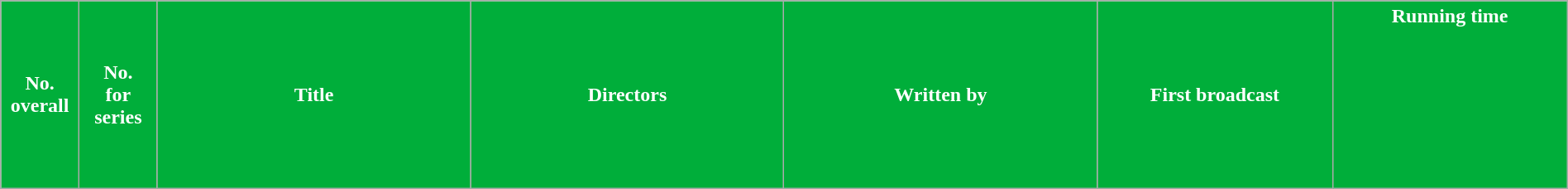<table class="wikitable" width="100%">
<tr>
<th style="background:#00AE3A; color:#ffffff" width="5%">No.<br>overall</th>
<th style="background:#00AE3A; color:#ffffff" width="5%">No. <br>for series</th>
<th style="background:#00AE3A; color:#ffffff" width="20%">Title</th>
<th style="background:#00AE3A; color:#ffffff" width="20%">Directors</th>
<th style="background:#00AE3A; color:#ffffff" width="20%">Written by</th>
<th style="background:#00AE3A; color:#ffffff" width="15%">First broadcast</th>
<th style="background:#00AE3A; color:#ffffff" width="15%">Running time<br><br><br><br><br><br><br><br></th>
</tr>
</table>
